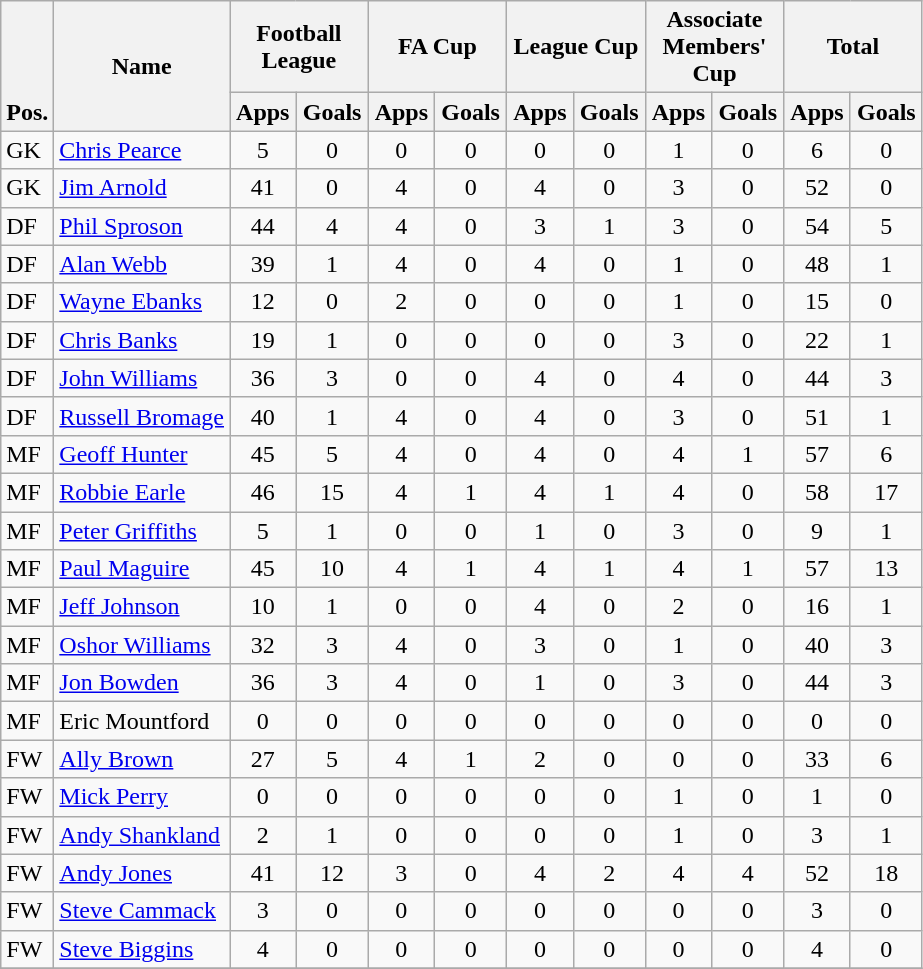<table class="wikitable" style="text-align:center">
<tr>
<th rowspan="2" valign="bottom">Pos.</th>
<th rowspan="2">Name</th>
<th colspan="2" width="85">Football League</th>
<th colspan="2" width="85">FA Cup</th>
<th colspan="2" width="85">League Cup</th>
<th colspan="2" width="85">Associate Members' Cup</th>
<th colspan="2" width="85">Total</th>
</tr>
<tr>
<th>Apps</th>
<th>Goals</th>
<th>Apps</th>
<th>Goals</th>
<th>Apps</th>
<th>Goals</th>
<th>Apps</th>
<th>Goals</th>
<th>Apps</th>
<th>Goals</th>
</tr>
<tr>
<td align="left">GK</td>
<td align="left"> <a href='#'>Chris Pearce</a></td>
<td>5</td>
<td>0</td>
<td>0</td>
<td>0</td>
<td>0</td>
<td>0</td>
<td>1</td>
<td>0</td>
<td>6</td>
<td>0</td>
</tr>
<tr>
<td align="left">GK</td>
<td align="left"> <a href='#'>Jim Arnold</a></td>
<td>41</td>
<td>0</td>
<td>4</td>
<td>0</td>
<td>4</td>
<td>0</td>
<td>3</td>
<td>0</td>
<td>52</td>
<td>0</td>
</tr>
<tr>
<td align="left">DF</td>
<td align="left"> <a href='#'>Phil Sproson</a></td>
<td>44</td>
<td>4</td>
<td>4</td>
<td>0</td>
<td>3</td>
<td>1</td>
<td>3</td>
<td>0</td>
<td>54</td>
<td>5</td>
</tr>
<tr>
<td align="left">DF</td>
<td align="left"> <a href='#'>Alan Webb</a></td>
<td>39</td>
<td>1</td>
<td>4</td>
<td>0</td>
<td>4</td>
<td>0</td>
<td>1</td>
<td>0</td>
<td>48</td>
<td>1</td>
</tr>
<tr>
<td align="left">DF</td>
<td align="left"> <a href='#'>Wayne Ebanks</a></td>
<td>12</td>
<td>0</td>
<td>2</td>
<td>0</td>
<td>0</td>
<td>0</td>
<td>1</td>
<td>0</td>
<td>15</td>
<td>0</td>
</tr>
<tr>
<td align="left">DF</td>
<td align="left"> <a href='#'>Chris Banks</a></td>
<td>19</td>
<td>1</td>
<td>0</td>
<td>0</td>
<td>0</td>
<td>0</td>
<td>3</td>
<td>0</td>
<td>22</td>
<td>1</td>
</tr>
<tr>
<td align="left">DF</td>
<td align="left"> <a href='#'>John Williams</a></td>
<td>36</td>
<td>3</td>
<td>0</td>
<td>0</td>
<td>4</td>
<td>0</td>
<td>4</td>
<td>0</td>
<td>44</td>
<td>3</td>
</tr>
<tr>
<td align="left">DF</td>
<td align="left"> <a href='#'>Russell Bromage</a></td>
<td>40</td>
<td>1</td>
<td>4</td>
<td>0</td>
<td>4</td>
<td>0</td>
<td>3</td>
<td>0</td>
<td>51</td>
<td>1</td>
</tr>
<tr>
<td align="left">MF</td>
<td align="left"> <a href='#'>Geoff Hunter</a></td>
<td>45</td>
<td>5</td>
<td>4</td>
<td>0</td>
<td>4</td>
<td>0</td>
<td>4</td>
<td>1</td>
<td>57</td>
<td>6</td>
</tr>
<tr>
<td align="left">MF</td>
<td align="left"> <a href='#'>Robbie Earle</a></td>
<td>46</td>
<td>15</td>
<td>4</td>
<td>1</td>
<td>4</td>
<td>1</td>
<td>4</td>
<td>0</td>
<td>58</td>
<td>17</td>
</tr>
<tr>
<td align="left">MF</td>
<td align="left"> <a href='#'>Peter Griffiths</a></td>
<td>5</td>
<td>1</td>
<td>0</td>
<td>0</td>
<td>1</td>
<td>0</td>
<td>3</td>
<td>0</td>
<td>9</td>
<td>1</td>
</tr>
<tr>
<td align="left">MF</td>
<td align="left"> <a href='#'>Paul Maguire</a></td>
<td>45</td>
<td>10</td>
<td>4</td>
<td>1</td>
<td>4</td>
<td>1</td>
<td>4</td>
<td>1</td>
<td>57</td>
<td>13</td>
</tr>
<tr>
<td align="left">MF</td>
<td align="left"> <a href='#'>Jeff Johnson</a></td>
<td>10</td>
<td>1</td>
<td>0</td>
<td>0</td>
<td>4</td>
<td>0</td>
<td>2</td>
<td>0</td>
<td>16</td>
<td>1</td>
</tr>
<tr>
<td align="left">MF</td>
<td align="left"> <a href='#'>Oshor Williams</a></td>
<td>32</td>
<td>3</td>
<td>4</td>
<td>0</td>
<td>3</td>
<td>0</td>
<td>1</td>
<td>0</td>
<td>40</td>
<td>3</td>
</tr>
<tr>
<td align="left">MF</td>
<td align="left"> <a href='#'>Jon Bowden</a></td>
<td>36</td>
<td>3</td>
<td>4</td>
<td>0</td>
<td>1</td>
<td>0</td>
<td>3</td>
<td>0</td>
<td>44</td>
<td>3</td>
</tr>
<tr>
<td align="left">MF</td>
<td align="left"> Eric Mountford</td>
<td>0</td>
<td>0</td>
<td>0</td>
<td>0</td>
<td>0</td>
<td>0</td>
<td>0</td>
<td>0</td>
<td>0</td>
<td>0</td>
</tr>
<tr>
<td align="left">FW</td>
<td align="left"> <a href='#'>Ally Brown</a></td>
<td>27</td>
<td>5</td>
<td>4</td>
<td>1</td>
<td>2</td>
<td>0</td>
<td>0</td>
<td>0</td>
<td>33</td>
<td>6</td>
</tr>
<tr>
<td align="left">FW</td>
<td align="left"> <a href='#'>Mick Perry</a></td>
<td>0</td>
<td>0</td>
<td>0</td>
<td>0</td>
<td>0</td>
<td>0</td>
<td>1</td>
<td>0</td>
<td>1</td>
<td>0</td>
</tr>
<tr>
<td align="left">FW</td>
<td align="left"> <a href='#'>Andy Shankland</a></td>
<td>2</td>
<td>1</td>
<td>0</td>
<td>0</td>
<td>0</td>
<td>0</td>
<td>1</td>
<td>0</td>
<td>3</td>
<td>1</td>
</tr>
<tr>
<td align="left">FW</td>
<td align="left"> <a href='#'>Andy Jones</a></td>
<td>41</td>
<td>12</td>
<td>3</td>
<td>0</td>
<td>4</td>
<td>2</td>
<td>4</td>
<td>4</td>
<td>52</td>
<td>18</td>
</tr>
<tr>
<td align="left">FW</td>
<td align="left"> <a href='#'>Steve Cammack</a></td>
<td>3</td>
<td>0</td>
<td>0</td>
<td>0</td>
<td>0</td>
<td>0</td>
<td>0</td>
<td>0</td>
<td>3</td>
<td>0</td>
</tr>
<tr>
<td align="left">FW</td>
<td align="left"> <a href='#'>Steve Biggins</a></td>
<td>4</td>
<td>0</td>
<td>0</td>
<td>0</td>
<td>0</td>
<td>0</td>
<td>0</td>
<td>0</td>
<td>4</td>
<td>0</td>
</tr>
<tr>
</tr>
</table>
